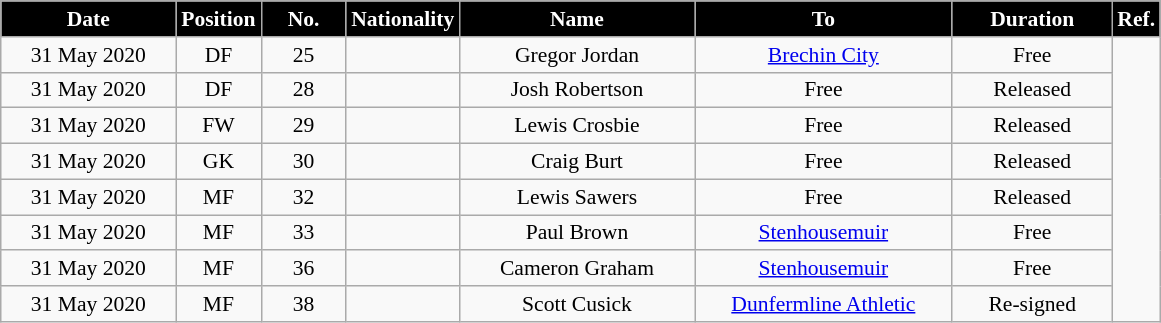<table class="wikitable"  style="text-align:center; font-size:90%; ">
<tr>
<th style="background:#000000; color:white; width:110px;">Date</th>
<th style="background:#000000; color:white; width:50px;">Position</th>
<th style="background:#000000; color:white; width:50px;">No.</th>
<th style="background:#000000; color:white; width:50px;">Nationality</th>
<th style="background:#000000; color:white; width:150px;">Name</th>
<th style="background:#000000; color:white; width:165px;">To</th>
<th style="background:#000000; color:white; width:100px;">Duration</th>
<th style="background:#000000; color:white; width:25px;">Ref.</th>
</tr>
<tr>
<td>31 May 2020</td>
<td>DF</td>
<td>25</td>
<td></td>
<td>Gregor Jordan</td>
<td><a href='#'>Brechin City</a></td>
<td>Free</td>
<td rowspan="8"></td>
</tr>
<tr>
<td>31 May 2020</td>
<td>DF</td>
<td>28</td>
<td></td>
<td>Josh Robertson</td>
<td>Free</td>
<td>Released</td>
</tr>
<tr>
<td>31 May 2020</td>
<td>FW</td>
<td>29</td>
<td></td>
<td>Lewis Crosbie</td>
<td>Free</td>
<td>Released</td>
</tr>
<tr>
<td>31 May 2020</td>
<td>GK</td>
<td>30</td>
<td></td>
<td>Craig Burt</td>
<td>Free</td>
<td>Released</td>
</tr>
<tr>
<td>31 May 2020</td>
<td>MF</td>
<td>32</td>
<td></td>
<td>Lewis Sawers</td>
<td>Free</td>
<td>Released</td>
</tr>
<tr>
<td>31 May 2020</td>
<td>MF</td>
<td>33</td>
<td></td>
<td>Paul Brown</td>
<td><a href='#'>Stenhousemuir</a></td>
<td>Free</td>
</tr>
<tr>
<td>31 May 2020</td>
<td>MF</td>
<td>36</td>
<td></td>
<td>Cameron Graham</td>
<td><a href='#'>Stenhousemuir</a></td>
<td>Free</td>
</tr>
<tr>
<td>31 May 2020</td>
<td>MF</td>
<td>38</td>
<td></td>
<td>Scott Cusick</td>
<td><a href='#'>Dunfermline Athletic</a></td>
<td>Re-signed</td>
</tr>
</table>
